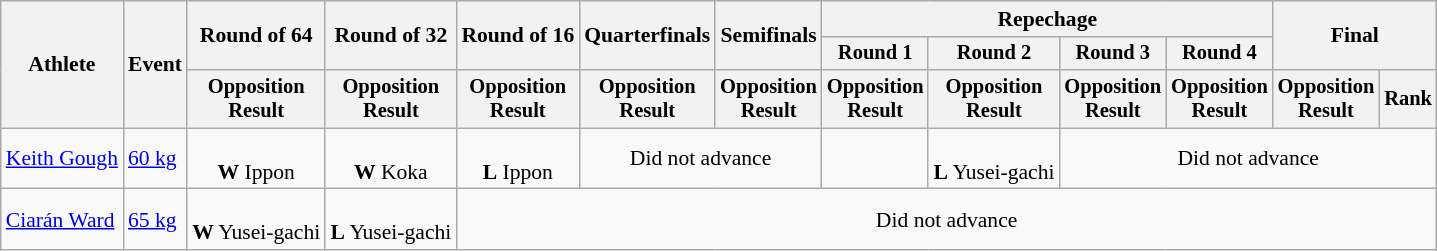<table class="wikitable" style="font-size:90%">
<tr>
<th rowspan="3">Athlete</th>
<th rowspan="3">Event</th>
<th rowspan="2">Round of 64</th>
<th rowspan="2">Round of 32</th>
<th rowspan="2">Round of 16</th>
<th rowspan="2">Quarterfinals</th>
<th rowspan="2">Semifinals</th>
<th colspan=4>Repechage</th>
<th rowspan="2" colspan=2>Final</th>
</tr>
<tr style="font-size:95%">
<th>Round 1</th>
<th>Round 2</th>
<th>Round 3</th>
<th>Round 4</th>
</tr>
<tr style="font-size:95%">
<th>Opposition<br>Result</th>
<th>Opposition<br>Result</th>
<th>Opposition<br>Result</th>
<th>Opposition<br>Result</th>
<th>Opposition<br>Result</th>
<th>Opposition<br>Result</th>
<th>Opposition<br>Result</th>
<th>Opposition<br>Result</th>
<th>Opposition<br>Result</th>
<th>Opposition<br>Result</th>
<th>Rank</th>
</tr>
<tr align=center>
<td align=left><a href='#'>Keith Gough</a></td>
<td align=left><a href='#'>60 kg</a></td>
<td><br><strong>W</strong> Ippon</td>
<td><br><strong>W</strong> Koka</td>
<td><br><strong>L</strong> Ippon</td>
<td colspan=2>Did not advance</td>
<td></td>
<td><br><strong>L</strong> Yusei-gachi</td>
<td colspan=4>Did not advance</td>
</tr>
<tr align=center>
<td align=left><a href='#'>Ciarán Ward</a></td>
<td align=left><a href='#'>65 kg</a></td>
<td><br><strong>W</strong> Yusei-gachi</td>
<td><br><strong>L</strong> Yusei-gachi</td>
<td colspan=9>Did not advance</td>
</tr>
</table>
